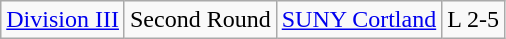<table class="wikitable">
<tr>
<td rowspan="1"><a href='#'>Division III</a></td>
<td>Second Round</td>
<td><a href='#'>SUNY Cortland</a></td>
<td>L 2-5</td>
</tr>
</table>
